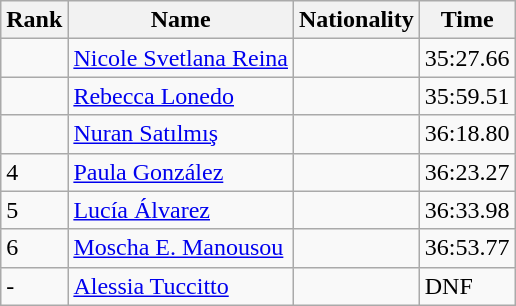<table class="wikitable sortable">
<tr>
<th>Rank</th>
<th>Name</th>
<th>Nationality</th>
<th>Time</th>
</tr>
<tr>
<td></td>
<td align=left><a href='#'>Nicole Svetlana Reina</a></td>
<td align=left></td>
<td>35:27.66</td>
</tr>
<tr>
<td></td>
<td align=left><a href='#'>Rebecca Lonedo</a></td>
<td align=left></td>
<td>35:59.51</td>
</tr>
<tr>
<td></td>
<td align=left><a href='#'>Nuran Satılmış</a></td>
<td align=left></td>
<td>36:18.80</td>
</tr>
<tr>
<td>4</td>
<td align=left><a href='#'>Paula González</a></td>
<td align=left></td>
<td>36:23.27</td>
</tr>
<tr>
<td>5</td>
<td align=left><a href='#'>Lucía Álvarez</a></td>
<td align=left></td>
<td>36:33.98</td>
</tr>
<tr>
<td>6</td>
<td align=left><a href='#'>Moscha E. Manousou</a></td>
<td align=left></td>
<td>36:53.77</td>
</tr>
<tr>
<td>-</td>
<td align=left><a href='#'>Alessia Tuccitto</a></td>
<td align=left></td>
<td>DNF</td>
</tr>
</table>
